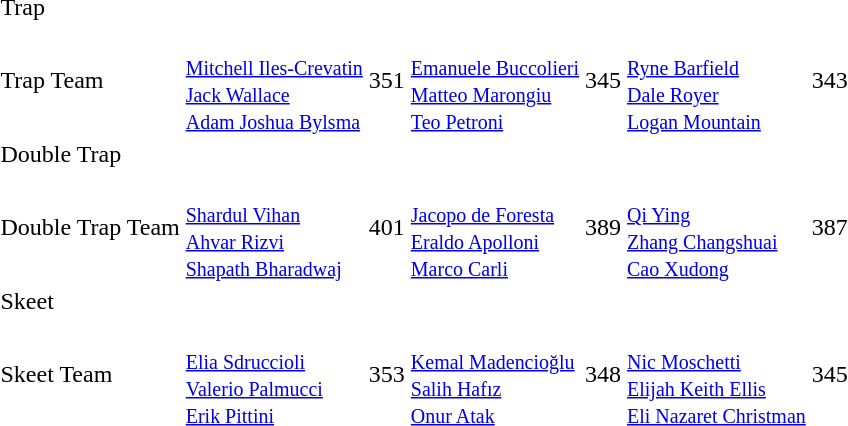<table>
<tr>
<td>Trap</td>
<td colspan=2></td>
<td colspan=2></td>
<td colspan=2></td>
</tr>
<tr>
<td>Trap Team</td>
<td><br><small><a href='#'>Mitchell Iles-Crevatin</a><br><a href='#'>Jack Wallace</a><br><a href='#'>Adam Joshua Bylsma</a></small></td>
<td>351</td>
<td><br><small><a href='#'>Emanuele Buccolieri</a><br><a href='#'>Matteo Marongiu</a><br><a href='#'>Teo Petroni</a></small></td>
<td>345</td>
<td><br><small><a href='#'>Ryne Barfield</a><br><a href='#'>Dale Royer</a><br><a href='#'>Logan Mountain</a></small></td>
<td>343</td>
</tr>
<tr>
<td>Double Trap</td>
<td colspan=2></td>
<td colspan=2></td>
<td colspan=2></td>
</tr>
<tr>
<td>Double Trap Team</td>
<td><br><small><a href='#'>Shardul Vihan</a><br><a href='#'>Ahvar Rizvi</a><br><a href='#'>Shapath Bharadwaj</a></small></td>
<td>401</td>
<td><br><small><a href='#'>Jacopo de Foresta</a><br><a href='#'>Eraldo Apolloni</a><br><a href='#'>Marco Carli</a></small></td>
<td>389</td>
<td><br><small><a href='#'>Qi Ying</a><br><a href='#'>Zhang Changshuai</a><br><a href='#'>Cao Xudong</a></small></td>
<td>387</td>
</tr>
<tr>
<td>Skeet</td>
<td colspan=2></td>
<td colspan=2></td>
<td colspan=2></td>
</tr>
<tr>
<td>Skeet Team</td>
<td><br><small><a href='#'>Elia Sdruccioli</a><br><a href='#'>Valerio Palmucci</a><br><a href='#'>Erik Pittini</a></small></td>
<td>353</td>
<td><br><small><a href='#'>Kemal Madencioğlu</a><br><a href='#'>Salih Hafız</a><br><a href='#'>Onur Atak</a></small></td>
<td>348</td>
<td><br><small><a href='#'>Nic Moschetti</a><br><a href='#'>Elijah Keith Ellis</a><br><a href='#'>Eli Nazaret Christman</a></small></td>
<td>345</td>
</tr>
</table>
